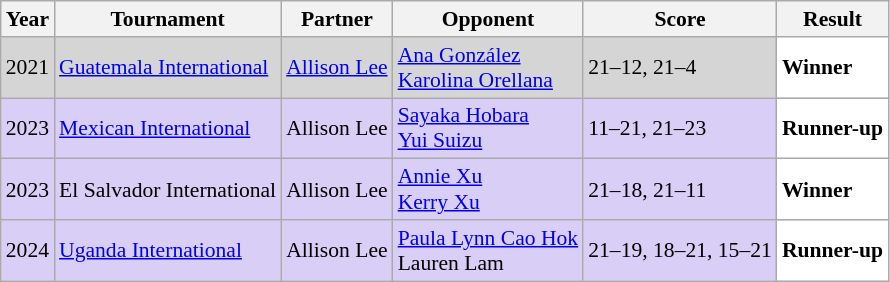<table class="sortable wikitable" style="font-size: 90%;">
<tr>
<th>Year</th>
<th>Tournament</th>
<th>Partner</th>
<th>Opponent</th>
<th>Score</th>
<th>Result</th>
</tr>
<tr style="background:#D5D5D5">
<td align="center">2021</td>
<td align="left"><a href='#'>Guatemala International</a></td>
<td align="left"> <a href='#'>Allison Lee</a></td>
<td align="left"> <a href='#'>Ana González</a> <br> <a href='#'>Karolina Orellana</a></td>
<td align="left">21–12, 21–4</td>
<td style="text-align:left; background:white"> <strong>Winner</strong></td>
</tr>
<tr style="background:#D8CEF6">
<td align="center">2023</td>
<td align="left"><a href='#'>Mexican International</a></td>
<td align="left"> Allison Lee</td>
<td align="left"> <a href='#'>Sayaka Hobara</a><br> <a href='#'>Yui Suizu</a></td>
<td align="left">11–21, 21–23</td>
<td style="text-align:left; background:white"> <strong>Runner-up</strong></td>
</tr>
<tr style="background:#D8CEF6">
<td align="center">2023</td>
<td align="left">El Salvador International</td>
<td align="left"> Allison Lee</td>
<td align="left"> <a href='#'>Annie Xu</a><br> <a href='#'>Kerry Xu</a></td>
<td align="left">21–18, 21–11</td>
<td style="text-align:left; background:white"> <strong>Winner</strong></td>
</tr>
<tr style="background:#D8CEF6">
<td align="center">2024</td>
<td align="left"><a href='#'>Uganda International</a></td>
<td align="left"> Allison Lee</td>
<td align="left"> <a href='#'>Paula Lynn Cao Hok</a><br> Lauren Lam</td>
<td align="left">21–19, 18–21, 15–21</td>
<td style="text-align:left; background:white"> <strong>Runner-up</strong></td>
</tr>
</table>
